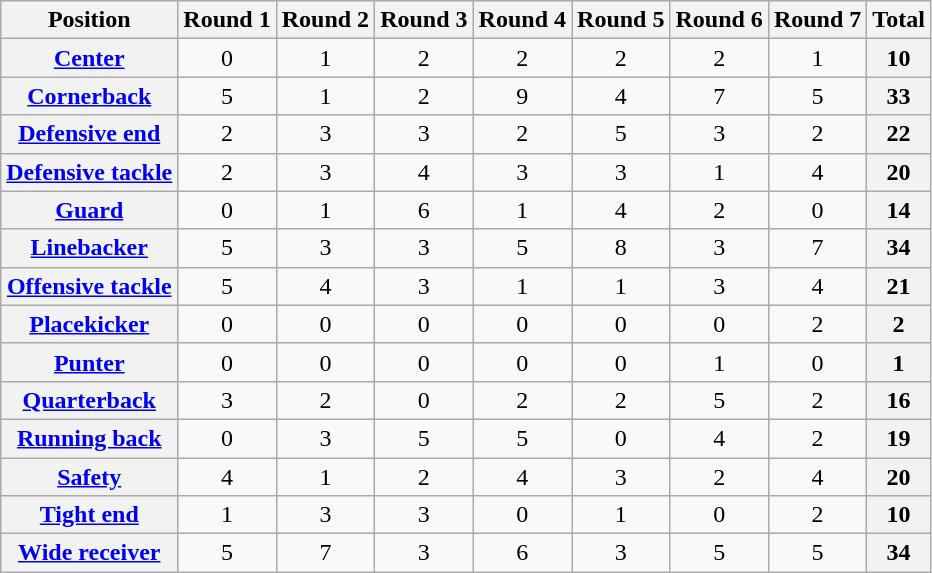<table class="wikitable sortable" style="text-align:center">
<tr Attendance>
<th>Position</th>
<th>Round 1</th>
<th>Round 2</th>
<th>Round 3</th>
<th>Round 4</th>
<th>Round 5</th>
<th>Round 6</th>
<th>Round 7</th>
<th>Total</th>
</tr>
<tr>
<th><a href='#'>Center</a></th>
<td>0</td>
<td>1</td>
<td>2</td>
<td>2</td>
<td>2</td>
<td>2</td>
<td>1</td>
<td bgcolor="#F2F2F2" align=center><strong>10</strong></td>
</tr>
<tr>
<th><a href='#'>Cornerback</a></th>
<td>5</td>
<td>1</td>
<td>2</td>
<td>9</td>
<td>4</td>
<td>7</td>
<td>5</td>
<td bgcolor="#F2F2F2" align=center><strong>33</strong></td>
</tr>
<tr>
<th><a href='#'>Defensive end</a></th>
<td>2</td>
<td>3</td>
<td>3</td>
<td>2</td>
<td>5</td>
<td>3</td>
<td>2</td>
<td bgcolor="#F2F2F2" align=center><strong>22</strong></td>
</tr>
<tr>
<th><a href='#'>Defensive tackle</a></th>
<td>2</td>
<td>3</td>
<td>4</td>
<td>3</td>
<td>3</td>
<td>1</td>
<td>4</td>
<td bgcolor="#F2F2F2" align=center><strong>20</strong></td>
</tr>
<tr>
<th><a href='#'>Guard</a></th>
<td>0</td>
<td>1</td>
<td>6</td>
<td>1</td>
<td>4</td>
<td>2</td>
<td>0</td>
<td bgcolor="#F2F2F2" align=center><strong>14</strong></td>
</tr>
<tr>
<th><a href='#'>Linebacker</a></th>
<td>5</td>
<td>3</td>
<td>3</td>
<td>5</td>
<td>8</td>
<td>3</td>
<td>7</td>
<td bgcolor="#F2F2F2" align=center><strong>34</strong></td>
</tr>
<tr>
<th><a href='#'>Offensive tackle</a></th>
<td>5</td>
<td>4</td>
<td>3</td>
<td>1</td>
<td>1</td>
<td>3</td>
<td>4</td>
<td bgcolor="#F2F2F2" align=center><strong>21</strong></td>
</tr>
<tr>
<th><a href='#'>Placekicker</a></th>
<td>0</td>
<td>0</td>
<td>0</td>
<td>0</td>
<td>0</td>
<td>0</td>
<td>2</td>
<td bgcolor="#F2F2F2" align=center><strong>2</strong></td>
</tr>
<tr>
<th><a href='#'>Punter</a></th>
<td>0</td>
<td>0</td>
<td>0</td>
<td>0</td>
<td>0</td>
<td>1</td>
<td>0</td>
<td bgcolor="#F2F2F2" align=center><strong>1</strong></td>
</tr>
<tr>
<th><a href='#'>Quarterback</a></th>
<td>3</td>
<td>2</td>
<td>0</td>
<td>2</td>
<td>2</td>
<td>5</td>
<td>2</td>
<td bgcolor="#F2F2F2" align=center><strong>16</strong></td>
</tr>
<tr>
<th><a href='#'>Running back</a></th>
<td>0</td>
<td>3</td>
<td>5</td>
<td>5</td>
<td>0</td>
<td>4</td>
<td>2</td>
<td bgcolor="#F2F2F2" align=center><strong>19</strong></td>
</tr>
<tr>
<th><a href='#'>Safety</a></th>
<td>4</td>
<td>1</td>
<td>2</td>
<td>4</td>
<td>3</td>
<td>2</td>
<td>4</td>
<td bgcolor="#F2F2F2" align=center><strong>20</strong></td>
</tr>
<tr>
<th><a href='#'>Tight end</a></th>
<td>1</td>
<td>3</td>
<td>3</td>
<td>0</td>
<td>1</td>
<td>0</td>
<td>2</td>
<td bgcolor="#F2F2F2" align=center><strong>10</strong></td>
</tr>
<tr>
<th><a href='#'>Wide receiver</a></th>
<td>5</td>
<td>7</td>
<td>3</td>
<td>6</td>
<td>3</td>
<td>5</td>
<td>5</td>
<td bgcolor="#F2F2F2" align=center><strong>34</strong></td>
</tr>
</table>
